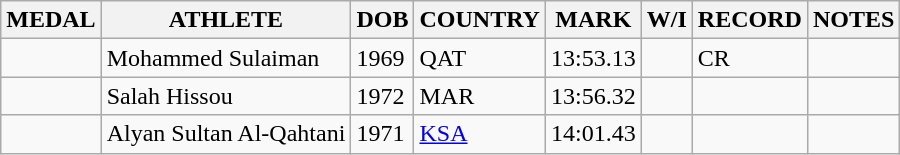<table class="wikitable">
<tr>
<th>MEDAL</th>
<th>ATHLETE</th>
<th>DOB</th>
<th>COUNTRY</th>
<th>MARK</th>
<th>W/I</th>
<th>RECORD</th>
<th>NOTES</th>
</tr>
<tr>
<td></td>
<td>Mohammed Sulaiman</td>
<td>1969</td>
<td>QAT</td>
<td>13:53.13</td>
<td></td>
<td>CR</td>
<td></td>
</tr>
<tr>
<td></td>
<td>Salah Hissou</td>
<td>1972</td>
<td>MAR</td>
<td>13:56.32</td>
<td></td>
<td></td>
<td></td>
</tr>
<tr>
<td></td>
<td>Alyan Sultan Al-Qahtani</td>
<td>1971</td>
<td><a href='#'>KSA</a></td>
<td>14:01.43</td>
<td></td>
<td></td>
<td></td>
</tr>
</table>
